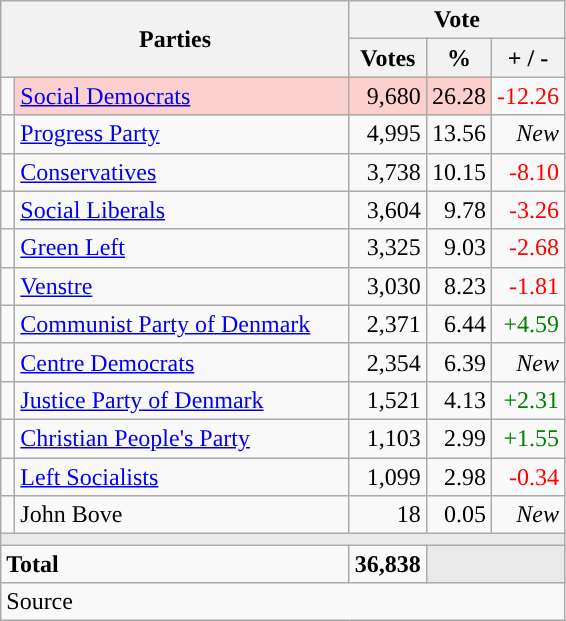<table class="wikitable" style="text-align:right;">
<tr>
<th style="text-align:centre;" rowspan="2" colspan="2" width="225">Parties</th>
<th colspan="3">Vote</th>
</tr>
<tr>
<th width="15">Votes</th>
<th width="15">%</th>
<th width="15">+ / -</th>
</tr>
<tr>
<td width="2" style="color:inherit;background:"></td>
<td bgcolor=#fbd0ce  align="left"><a href='#'>Social Democrats</a></td>
<td bgcolor=#fbd0ce>9,680</td>
<td bgcolor=#fbd0ce>26.28</td>
<td style=color:red;>-12.26</td>
</tr>
<tr>
<td width="2" style="color:inherit;background:"></td>
<td align="left"><a href='#'>Progress Party</a></td>
<td>4,995</td>
<td>13.56</td>
<td><em>New</em></td>
</tr>
<tr>
<td width="2" style="color:inherit;background:"></td>
<td align="left"><a href='#'>Conservatives</a></td>
<td>3,738</td>
<td>10.15</td>
<td style=color:red;>-8.10</td>
</tr>
<tr>
<td width="2" style="color:inherit;background:"></td>
<td align="left"><a href='#'>Social Liberals</a></td>
<td>3,604</td>
<td>9.78</td>
<td style=color:red;>-3.26</td>
</tr>
<tr>
<td width="2" style="color:inherit;background:"></td>
<td align="left"><a href='#'>Green Left</a></td>
<td>3,325</td>
<td>9.03</td>
<td style=color:red;>-2.68</td>
</tr>
<tr>
<td width="2" style="color:inherit;background:"></td>
<td align="left"><a href='#'>Venstre</a></td>
<td>3,030</td>
<td>8.23</td>
<td style=color:red;>-1.81</td>
</tr>
<tr>
<td width="2" style="color:inherit;background:"></td>
<td align="left"><a href='#'>Communist Party of Denmark</a></td>
<td>2,371</td>
<td>6.44</td>
<td style=color:green;>+4.59</td>
</tr>
<tr>
<td width="2" style="color:inherit;background:"></td>
<td align="left"><a href='#'>Centre Democrats</a></td>
<td>2,354</td>
<td>6.39</td>
<td><em>New</em></td>
</tr>
<tr>
<td width="2" style="color:inherit;background:"></td>
<td align="left"><a href='#'>Justice Party of Denmark</a></td>
<td>1,521</td>
<td>4.13</td>
<td style=color:green;>+2.31</td>
</tr>
<tr>
<td width="2" style="color:inherit;background:"></td>
<td align="left"><a href='#'>Christian People's Party</a></td>
<td>1,103</td>
<td>2.99</td>
<td style=color:green;>+1.55</td>
</tr>
<tr>
<td width="2" style="color:inherit;background:"></td>
<td align="left"><a href='#'>Left Socialists</a></td>
<td>1,099</td>
<td>2.98</td>
<td style=color:red;>-0.34</td>
</tr>
<tr>
<td width="2" style="color:inherit;background:"></td>
<td align="left">John Bove</td>
<td>18</td>
<td>0.05</td>
<td><em>New</em></td>
</tr>
<tr>
<td colspan="7" bgcolor="#E9E9E9"></td>
</tr>
<tr>
<td align="left" colspan="2"><strong>Total</strong></td>
<td><strong>36,838</strong></td>
<td bgcolor="#E9E9E9" colspan="2"></td>
</tr>
<tr>
<td align="left" colspan="6">Source</td>
</tr>
</table>
